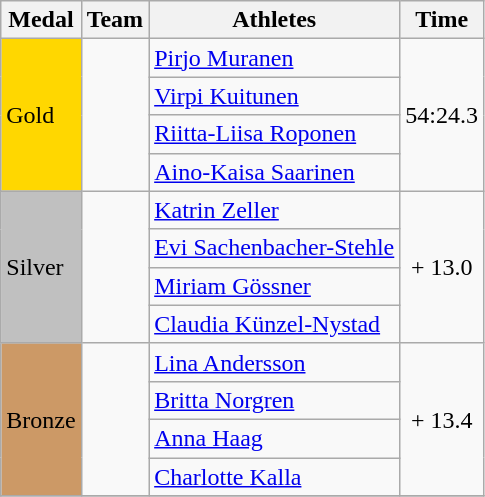<table class="wikitable">
<tr>
<th align=left>Medal</th>
<th>Team</th>
<th>Athletes</th>
<th align=Center>Time</th>
</tr>
<tr>
<td bgcolor="gold" align=left rowspan="4">Gold</td>
<td align=left rowspan="4"></td>
<td align=left><a href='#'>Pirjo Muranen</a></td>
<td align=center rowspan="4">54:24.3</td>
</tr>
<tr>
<td align=left><a href='#'>Virpi Kuitunen</a></td>
</tr>
<tr>
<td align=left><a href='#'>Riitta-Liisa Roponen</a></td>
</tr>
<tr>
<td align=left><a href='#'>Aino-Kaisa Saarinen</a></td>
</tr>
<tr>
<td bgcolor="silver" align=left rowspan="4">Silver</td>
<td align=left rowspan="4"></td>
<td align=left><a href='#'>Katrin Zeller</a></td>
<td align=center rowspan="4">+ 13.0</td>
</tr>
<tr>
<td align=left><a href='#'>Evi Sachenbacher-Stehle</a></td>
</tr>
<tr>
<td align=left><a href='#'>Miriam Gössner</a></td>
</tr>
<tr>
<td align=left><a href='#'>Claudia Künzel-Nystad</a></td>
</tr>
<tr>
<td bgcolor="CC9966" align=left rowspan="4">Bronze</td>
<td align=left rowspan="4"></td>
<td align=left><a href='#'>Lina Andersson</a></td>
<td align=center rowspan="4">+ 13.4</td>
</tr>
<tr>
<td align=left><a href='#'>Britta Norgren</a></td>
</tr>
<tr>
<td align=left><a href='#'>Anna Haag</a></td>
</tr>
<tr>
<td align=left><a href='#'>Charlotte Kalla</a></td>
</tr>
<tr>
</tr>
</table>
